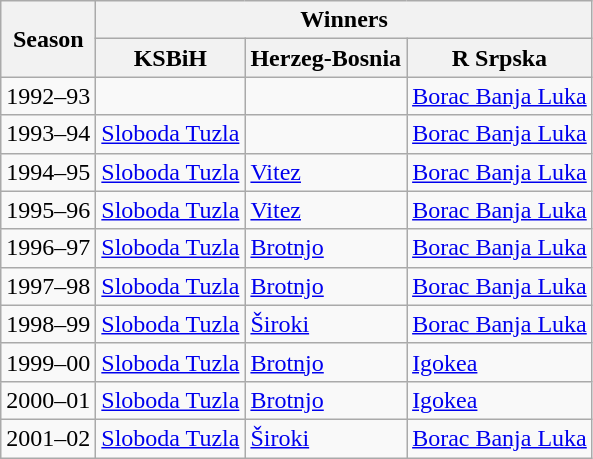<table class="wikitable">
<tr>
<th rowspan=2>Season</th>
<th colspan=3>Winners</th>
</tr>
<tr>
<th>KSBiH</th>
<th>Herzeg-Bosnia</th>
<th>R Srpska</th>
</tr>
<tr>
<td>1992–93</td>
<td></td>
<td></td>
<td><a href='#'>Borac Banja Luka</a></td>
</tr>
<tr>
<td>1993–94</td>
<td><a href='#'>Sloboda Tuzla</a></td>
<td></td>
<td><a href='#'>Borac Banja Luka</a></td>
</tr>
<tr>
<td>1994–95</td>
<td><a href='#'>Sloboda Tuzla</a></td>
<td><a href='#'>Vitez</a></td>
<td><a href='#'>Borac Banja Luka</a></td>
</tr>
<tr>
<td>1995–96</td>
<td><a href='#'>Sloboda Tuzla</a></td>
<td><a href='#'>Vitez</a></td>
<td><a href='#'>Borac Banja Luka</a></td>
</tr>
<tr>
<td>1996–97</td>
<td><a href='#'>Sloboda Tuzla</a></td>
<td><a href='#'>Brotnjo</a></td>
<td><a href='#'>Borac Banja Luka</a></td>
</tr>
<tr>
<td>1997–98</td>
<td><a href='#'>Sloboda Tuzla</a></td>
<td><a href='#'>Brotnjo</a></td>
<td><a href='#'>Borac Banja Luka</a></td>
</tr>
<tr>
<td>1998–99</td>
<td><a href='#'>Sloboda Tuzla</a></td>
<td><a href='#'>Široki</a></td>
<td><a href='#'>Borac Banja Luka</a></td>
</tr>
<tr>
<td>1999–00</td>
<td><a href='#'>Sloboda Tuzla</a></td>
<td><a href='#'>Brotnjo</a></td>
<td><a href='#'>Igokea</a></td>
</tr>
<tr>
<td>2000–01</td>
<td><a href='#'>Sloboda Tuzla</a></td>
<td><a href='#'>Brotnjo</a></td>
<td><a href='#'>Igokea</a></td>
</tr>
<tr>
<td>2001–02</td>
<td><a href='#'>Sloboda Tuzla</a></td>
<td><a href='#'>Široki</a></td>
<td><a href='#'>Borac Banja Luka</a></td>
</tr>
</table>
